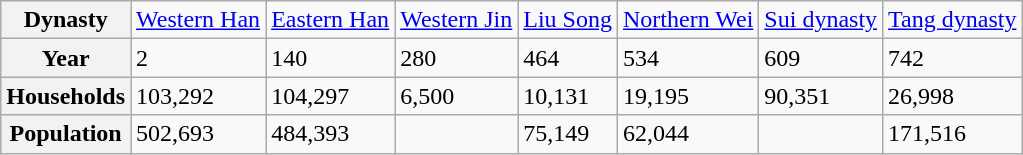<table class="wikitable">
<tr>
<th>Dynasty</th>
<td><a href='#'>Western Han</a></td>
<td><a href='#'>Eastern Han</a></td>
<td><a href='#'>Western Jin</a></td>
<td><a href='#'>Liu Song</a></td>
<td><a href='#'>Northern Wei</a></td>
<td><a href='#'>Sui dynasty</a></td>
<td><a href='#'>Tang dynasty</a></td>
</tr>
<tr>
<th>Year</th>
<td>2</td>
<td>140</td>
<td>280</td>
<td>464</td>
<td>534</td>
<td>609</td>
<td>742</td>
</tr>
<tr>
<th>Households</th>
<td>103,292</td>
<td>104,297</td>
<td>6,500</td>
<td>10,131</td>
<td>19,195</td>
<td>90,351</td>
<td>26,998</td>
</tr>
<tr>
<th>Population</th>
<td>502,693</td>
<td>484,393</td>
<td></td>
<td>75,149</td>
<td>62,044</td>
<td></td>
<td>171,516</td>
</tr>
</table>
